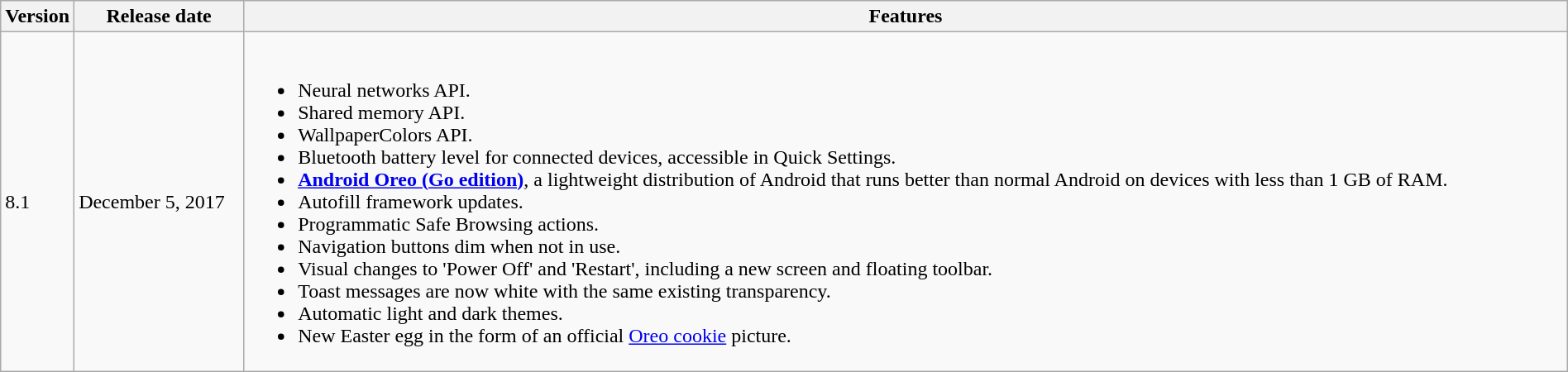<table class="wikitable" style="width:100%;">
<tr>
<th style="width:2%;">Version</th>
<th style="width:11%;">Release date</th>
<th style="width:87%;">Features</th>
</tr>
<tr>
<td>8.1</td>
<td>December 5, 2017</td>
<td><br><ul><li>Neural networks API.</li><li>Shared memory API.</li><li>WallpaperColors API.</li><li>Bluetooth battery level for connected devices, accessible in Quick Settings.</li><li><strong><a href='#'>Android Oreo (Go edition)</a></strong>, a lightweight distribution of Android that runs better than normal Android on devices with less than 1 GB of RAM.</li><li>Autofill framework updates.</li><li>Programmatic Safe Browsing actions.</li><li>Navigation buttons dim when not in use.</li><li>Visual changes to 'Power Off' and 'Restart', including a new screen and floating toolbar.</li><li>Toast messages are now white with the same existing transparency.</li><li>Automatic light and dark themes.</li><li>New Easter egg in the form of an official <a href='#'>Oreo cookie</a> picture.</li></ul></td>
</tr>
</table>
